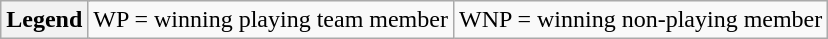<table class="wikitable">
<tr>
<th colspan="2">Legend</th>
<td>WP = winning playing team member</td>
<td>WNP = winning non-playing member</td>
</tr>
</table>
